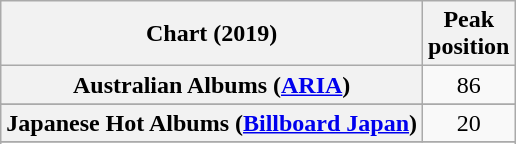<table class="wikitable sortable plainrowheaders" style="text-align:center">
<tr>
<th scope="col">Chart (2019)</th>
<th scope="col">Peak<br>position</th>
</tr>
<tr>
<th scope="row">Australian Albums (<a href='#'>ARIA</a>)</th>
<td>86</td>
</tr>
<tr>
</tr>
<tr>
</tr>
<tr>
</tr>
<tr>
</tr>
<tr>
</tr>
<tr>
</tr>
<tr>
</tr>
<tr>
</tr>
<tr>
</tr>
<tr>
</tr>
<tr>
<th scope="row">Japanese Hot Albums (<a href='#'>Billboard Japan</a>)</th>
<td>20</td>
</tr>
<tr>
</tr>
<tr>
</tr>
<tr>
</tr>
<tr>
</tr>
<tr>
</tr>
<tr>
</tr>
<tr>
</tr>
<tr>
</tr>
<tr>
</tr>
<tr>
</tr>
<tr>
</tr>
<tr>
</tr>
<tr>
</tr>
<tr>
</tr>
</table>
